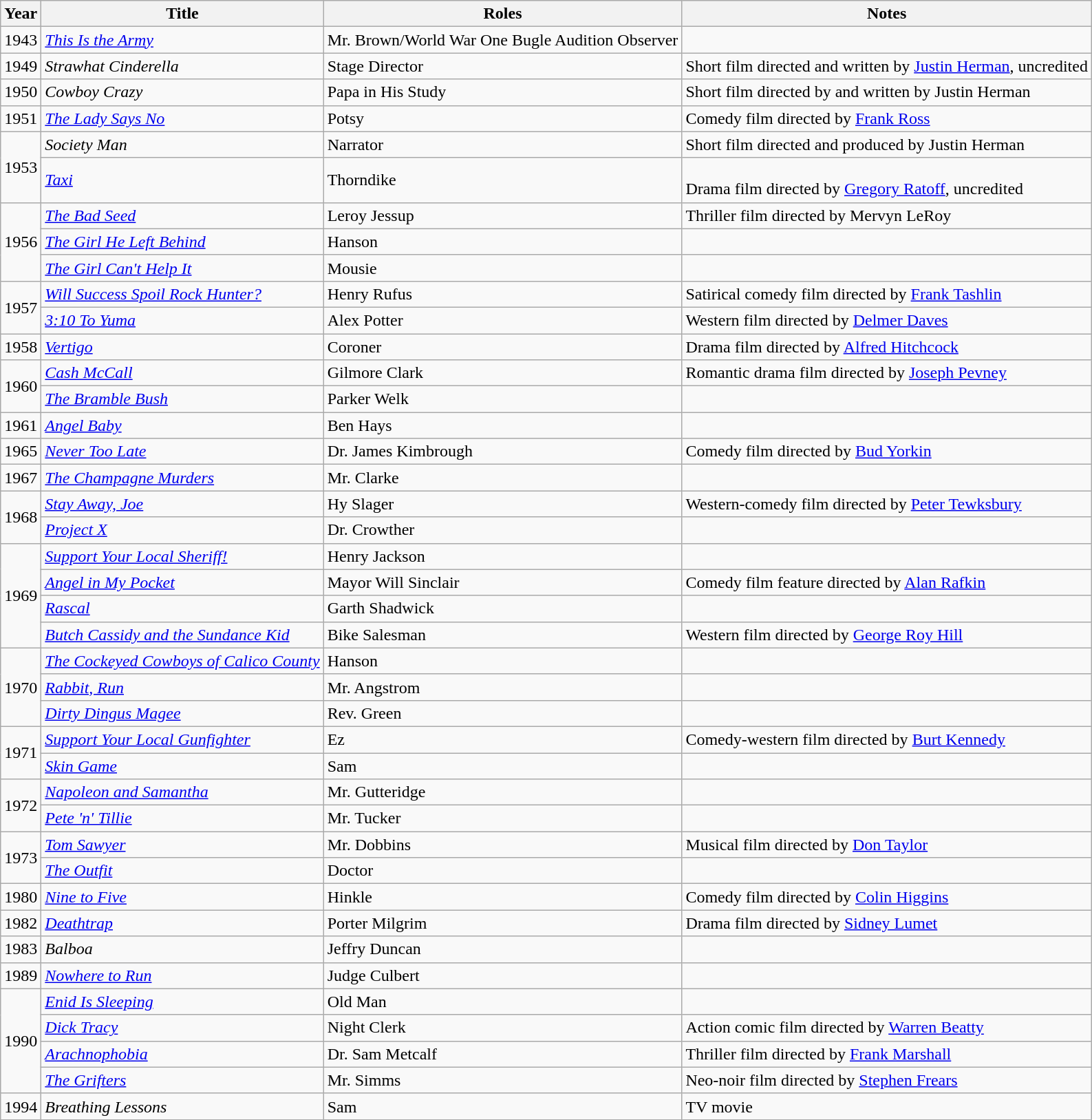<table class="wikitable sortable">
<tr>
<th>Year</th>
<th>Title</th>
<th>Roles</th>
<th>Notes</th>
</tr>
<tr>
<td>1943</td>
<td><em><a href='#'>This Is the Army</a></em></td>
<td>Mr. Brown/World War One Bugle Audition Observer</td>
<td></td>
</tr>
<tr>
<td>1949</td>
<td><em>Strawhat Cinderella</em></td>
<td>Stage Director</td>
<td>Short film directed and written by <a href='#'>Justin Herman</a>, uncredited</td>
</tr>
<tr>
<td>1950</td>
<td><em>Cowboy Crazy</em></td>
<td>Papa in His Study</td>
<td>Short film directed by and written by Justin Herman</td>
</tr>
<tr>
<td>1951</td>
<td><em><a href='#'>The Lady Says No</a></em></td>
<td>Potsy</td>
<td>Comedy film directed by <a href='#'>Frank Ross</a></td>
</tr>
<tr>
<td rowspan="2">1953</td>
<td><em>Society Man</em></td>
<td>Narrator</td>
<td>Short film directed and produced by Justin Herman</td>
</tr>
<tr>
<td><em><a href='#'>Taxi</a></em></td>
<td>Thorndike</td>
<td><br>Drama film directed by <a href='#'>Gregory Ratoff</a>, uncredited</td>
</tr>
<tr>
<td rowspan="3">1956</td>
<td><em><a href='#'>The Bad Seed</a></em></td>
<td>Leroy Jessup</td>
<td>Thriller film directed by Mervyn LeRoy</td>
</tr>
<tr>
<td><em><a href='#'>The Girl He Left Behind</a></em></td>
<td>Hanson</td>
<td></td>
</tr>
<tr>
<td><em><a href='#'>The Girl Can't Help It</a></em></td>
<td>Mousie</td>
<td></td>
</tr>
<tr>
<td rowspan="2">1957</td>
<td><em><a href='#'>Will Success Spoil Rock Hunter?</a></em></td>
<td>Henry Rufus</td>
<td>Satirical comedy film directed by <a href='#'>Frank Tashlin</a></td>
</tr>
<tr>
<td><em><a href='#'>3:10 To Yuma</a></em></td>
<td>Alex Potter</td>
<td>Western film directed by <a href='#'>Delmer Daves</a></td>
</tr>
<tr>
<td>1958</td>
<td><em><a href='#'>Vertigo</a></em></td>
<td>Coroner</td>
<td>Drama film directed by <a href='#'>Alfred Hitchcock</a></td>
</tr>
<tr>
<td rowspan="2">1960</td>
<td><em><a href='#'>Cash McCall</a></em></td>
<td>Gilmore Clark</td>
<td>Romantic drama film directed by <a href='#'>Joseph Pevney</a></td>
</tr>
<tr>
<td><em><a href='#'>The Bramble Bush</a></em></td>
<td>Parker Welk</td>
<td></td>
</tr>
<tr>
<td>1961</td>
<td><em><a href='#'>Angel Baby</a></em></td>
<td>Ben Hays</td>
<td></td>
</tr>
<tr>
<td>1965</td>
<td><em><a href='#'>Never Too Late</a></em></td>
<td>Dr. James Kimbrough</td>
<td>Comedy film directed by <a href='#'>Bud Yorkin</a></td>
</tr>
<tr>
<td>1967</td>
<td><em><a href='#'>The Champagne Murders</a></em></td>
<td>Mr. Clarke</td>
<td></td>
</tr>
<tr>
<td rowspan="2">1968</td>
<td><em><a href='#'>Stay Away, Joe</a></em></td>
<td>Hy Slager</td>
<td>Western-comedy film directed by <a href='#'>Peter Tewksbury</a></td>
</tr>
<tr>
<td><em><a href='#'>Project X</a></em></td>
<td>Dr. Crowther</td>
<td></td>
</tr>
<tr>
<td rowspan="4">1969</td>
<td><em><a href='#'>Support Your Local Sheriff!</a></em></td>
<td>Henry Jackson</td>
<td></td>
</tr>
<tr>
<td><em><a href='#'>Angel in My Pocket</a></em></td>
<td>Mayor Will Sinclair</td>
<td>Comedy film feature directed by <a href='#'>Alan Rafkin</a></td>
</tr>
<tr>
<td><em><a href='#'>Rascal</a></em></td>
<td>Garth Shadwick</td>
<td></td>
</tr>
<tr>
<td><em><a href='#'>Butch Cassidy and the Sundance Kid</a></em></td>
<td>Bike Salesman</td>
<td>Western film directed by <a href='#'>George Roy Hill</a></td>
</tr>
<tr>
<td rowspan="3">1970</td>
<td><em><a href='#'>The Cockeyed Cowboys of Calico County</a></em></td>
<td>Hanson</td>
<td></td>
</tr>
<tr>
<td><em><a href='#'>Rabbit, Run</a></em></td>
<td>Mr. Angstrom</td>
<td></td>
</tr>
<tr>
<td><em><a href='#'>Dirty Dingus Magee</a></em></td>
<td>Rev. Green</td>
<td></td>
</tr>
<tr>
<td rowspan="2">1971</td>
<td><em><a href='#'>Support Your Local Gunfighter</a></em></td>
<td>Ez</td>
<td>Comedy-western film directed by <a href='#'>Burt Kennedy</a></td>
</tr>
<tr>
<td><em><a href='#'>Skin Game</a></em></td>
<td>Sam</td>
<td></td>
</tr>
<tr>
<td rowspan="2">1972</td>
<td><em><a href='#'>Napoleon and Samantha</a></em></td>
<td>Mr. Gutteridge</td>
<td></td>
</tr>
<tr>
<td><em><a href='#'>Pete 'n' Tillie</a></em></td>
<td>Mr. Tucker</td>
<td></td>
</tr>
<tr>
<td rowspan="2">1973</td>
<td><em><a href='#'>Tom Sawyer</a></em></td>
<td>Mr. Dobbins</td>
<td>Musical film directed by <a href='#'>Don Taylor</a></td>
</tr>
<tr>
<td><em><a href='#'>The Outfit</a></em></td>
<td>Doctor</td>
<td></td>
</tr>
<tr>
<td>1980</td>
<td><em><a href='#'>Nine to Five</a></em></td>
<td>Hinkle</td>
<td>Comedy film directed by <a href='#'>Colin Higgins</a></td>
</tr>
<tr>
<td>1982</td>
<td><em><a href='#'>Deathtrap</a></em></td>
<td>Porter Milgrim</td>
<td>Drama film directed by <a href='#'>Sidney Lumet</a></td>
</tr>
<tr>
<td>1983</td>
<td><em>Balboa</em></td>
<td>Jeffry Duncan</td>
<td></td>
</tr>
<tr>
<td>1989</td>
<td><em><a href='#'>Nowhere to Run</a></em></td>
<td>Judge Culbert</td>
<td></td>
</tr>
<tr>
<td rowspan="4">1990</td>
<td><em><a href='#'>Enid Is Sleeping</a></em></td>
<td>Old Man</td>
<td></td>
</tr>
<tr>
<td><em><a href='#'>Dick Tracy</a></em></td>
<td>Night Clerk</td>
<td>Action comic film directed by <a href='#'>Warren Beatty</a></td>
</tr>
<tr>
<td><em><a href='#'>Arachnophobia</a></em></td>
<td>Dr. Sam Metcalf</td>
<td>Thriller film directed by <a href='#'>Frank Marshall</a></td>
</tr>
<tr>
<td><em><a href='#'>The Grifters</a></em></td>
<td>Mr. Simms</td>
<td>Neo-noir film directed by <a href='#'>Stephen Frears</a></td>
</tr>
<tr>
<td>1994</td>
<td><em>Breathing Lessons</em></td>
<td>Sam</td>
<td>TV movie</td>
</tr>
<tr>
</tr>
</table>
